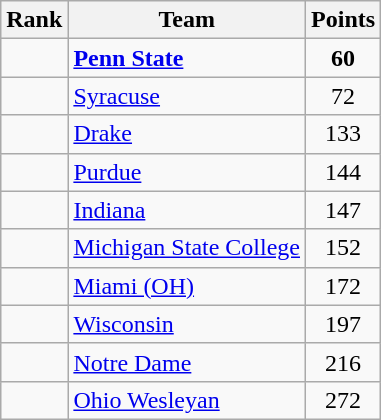<table class="wikitable sortable" style="text-align:center">
<tr>
<th>Rank</th>
<th>Team</th>
<th>Points</th>
</tr>
<tr>
<td></td>
<td align=left><strong><a href='#'>Penn State</a></strong></td>
<td><strong>60</strong></td>
</tr>
<tr>
<td></td>
<td align=left><a href='#'>Syracuse</a></td>
<td>72</td>
</tr>
<tr>
<td></td>
<td align=left><a href='#'>Drake</a></td>
<td>133</td>
</tr>
<tr>
<td></td>
<td align=left><a href='#'>Purdue</a></td>
<td>144</td>
</tr>
<tr>
<td></td>
<td align=left><a href='#'>Indiana</a></td>
<td>147</td>
</tr>
<tr>
<td></td>
<td align=left><a href='#'>Michigan State College</a></td>
<td>152</td>
</tr>
<tr>
<td></td>
<td align=left><a href='#'>Miami (OH)</a></td>
<td>172</td>
</tr>
<tr>
<td></td>
<td align=left><a href='#'>Wisconsin</a></td>
<td>197</td>
</tr>
<tr>
<td></td>
<td align=left><a href='#'>Notre Dame</a></td>
<td>216</td>
</tr>
<tr>
<td></td>
<td align=left><a href='#'>Ohio Wesleyan</a></td>
<td>272</td>
</tr>
</table>
